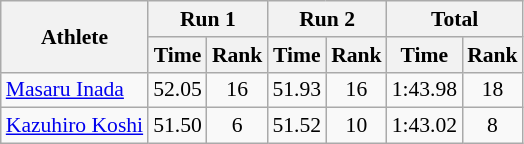<table class="wikitable"  border="1" style="font-size:90%">
<tr>
<th rowspan="2">Athlete</th>
<th colspan="2">Run 1</th>
<th colspan="2">Run 2</th>
<th colspan="2">Total</th>
</tr>
<tr>
<th>Time</th>
<th>Rank</th>
<th>Time</th>
<th>Rank</th>
<th>Time</th>
<th>Rank</th>
</tr>
<tr>
<td><a href='#'>Masaru Inada</a></td>
<td align="center">52.05</td>
<td align="center">16</td>
<td align="center">51.93</td>
<td align="center">16</td>
<td align="center">1:43.98</td>
<td align="center">18</td>
</tr>
<tr>
<td><a href='#'>Kazuhiro Koshi</a></td>
<td align="center">51.50</td>
<td align="center">6</td>
<td align="center">51.52</td>
<td align="center">10</td>
<td align="center">1:43.02</td>
<td align="center">8</td>
</tr>
</table>
